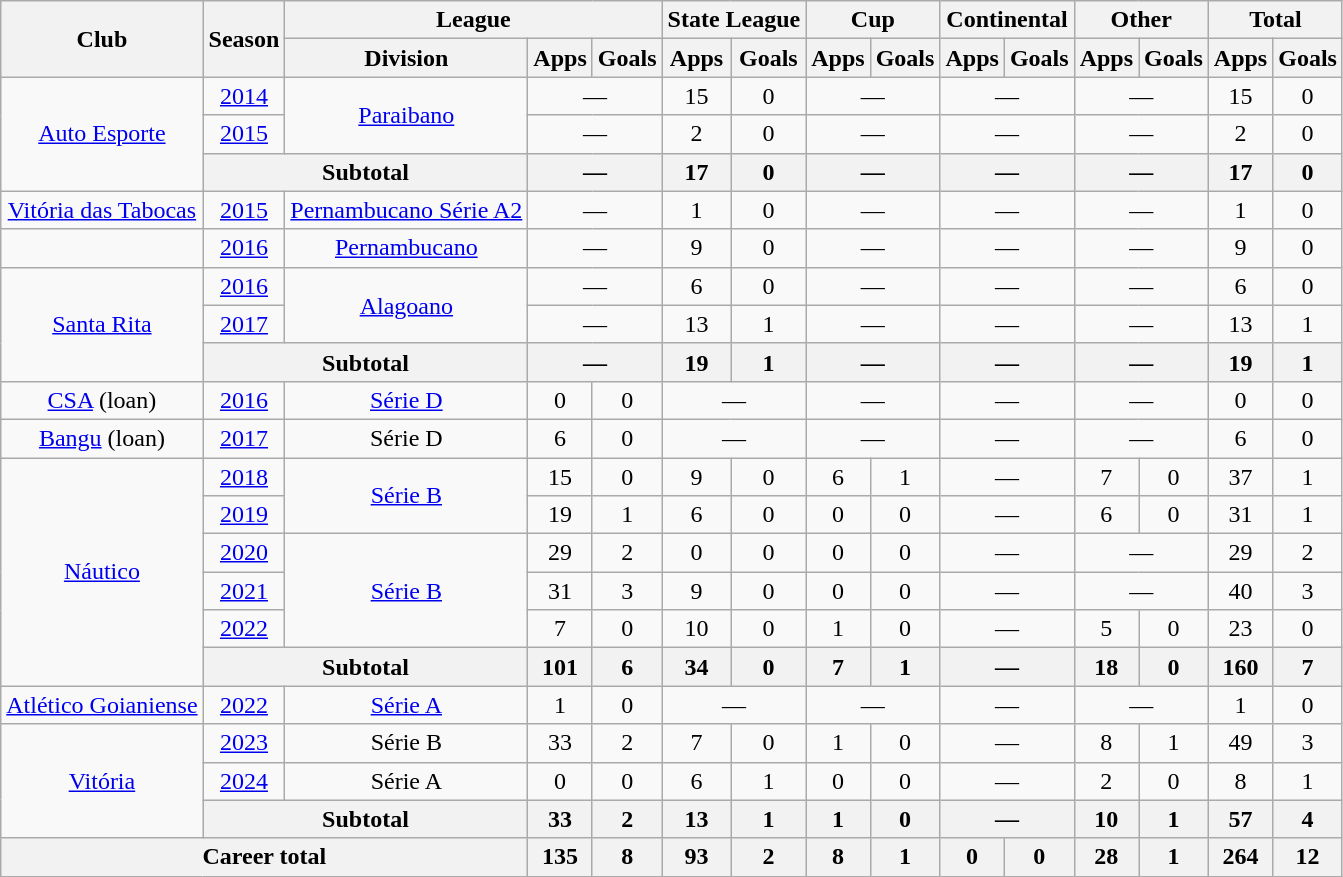<table class="wikitable" style="text-align: center;">
<tr>
<th rowspan="2">Club</th>
<th rowspan="2">Season</th>
<th colspan="3">League</th>
<th colspan="2">State League</th>
<th colspan="2">Cup</th>
<th colspan="2">Continental</th>
<th colspan="2">Other</th>
<th colspan="2">Total</th>
</tr>
<tr>
<th>Division</th>
<th>Apps</th>
<th>Goals</th>
<th>Apps</th>
<th>Goals</th>
<th>Apps</th>
<th>Goals</th>
<th>Apps</th>
<th>Goals</th>
<th>Apps</th>
<th>Goals</th>
<th>Apps</th>
<th>Goals</th>
</tr>
<tr>
<td rowspan="3" valign="center"><a href='#'>Auto Esporte</a></td>
<td><a href='#'>2014</a></td>
<td rowspan="2"><a href='#'>Paraibano</a></td>
<td colspan="2">—</td>
<td>15</td>
<td>0</td>
<td colspan="2">—</td>
<td colspan="2">—</td>
<td colspan="2">—</td>
<td>15</td>
<td>0</td>
</tr>
<tr>
<td><a href='#'>2015</a></td>
<td colspan="2">—</td>
<td>2</td>
<td>0</td>
<td colspan="2">—</td>
<td colspan="2">—</td>
<td colspan="2">—</td>
<td>2</td>
<td>0</td>
</tr>
<tr>
<th colspan="2">Subtotal</th>
<th colspan="2">—</th>
<th>17</th>
<th>0</th>
<th colspan="2">—</th>
<th colspan="2">—</th>
<th colspan="2">—</th>
<th>17</th>
<th>0</th>
</tr>
<tr>
<td valign="center"><a href='#'>Vitória das Tabocas</a></td>
<td><a href='#'>2015</a></td>
<td><a href='#'>Pernambucano Série A2</a></td>
<td colspan="2">—</td>
<td>1</td>
<td>0</td>
<td colspan="2">—</td>
<td colspan="2">—</td>
<td colspan="2">—</td>
<td>1</td>
<td>0</td>
</tr>
<tr>
<td valign="center"></td>
<td><a href='#'>2016</a></td>
<td><a href='#'>Pernambucano</a></td>
<td colspan="2">—</td>
<td>9</td>
<td>0</td>
<td colspan="2">—</td>
<td colspan="2">—</td>
<td colspan="2">—</td>
<td>9</td>
<td>0</td>
</tr>
<tr>
<td rowspan="3" valign="center"><a href='#'>Santa Rita</a></td>
<td><a href='#'>2016</a></td>
<td rowspan="2"><a href='#'>Alagoano</a></td>
<td colspan="2">—</td>
<td>6</td>
<td>0</td>
<td colspan="2">—</td>
<td colspan="2">—</td>
<td colspan="2">—</td>
<td>6</td>
<td>0</td>
</tr>
<tr>
<td><a href='#'>2017</a></td>
<td colspan="2">—</td>
<td>13</td>
<td>1</td>
<td colspan="2">—</td>
<td colspan="2">—</td>
<td colspan="2">—</td>
<td>13</td>
<td>1</td>
</tr>
<tr>
<th colspan="2">Subtotal</th>
<th colspan="2">—</th>
<th>19</th>
<th>1</th>
<th colspan="2">—</th>
<th colspan="2">—</th>
<th colspan="2">—</th>
<th>19</th>
<th>1</th>
</tr>
<tr>
<td valign="center"><a href='#'>CSA</a> (loan)</td>
<td><a href='#'>2016</a></td>
<td><a href='#'>Série D</a></td>
<td>0</td>
<td>0</td>
<td colspan="2">—</td>
<td colspan="2">—</td>
<td colspan="2">—</td>
<td colspan="2">—</td>
<td>0</td>
<td>0</td>
</tr>
<tr>
<td valign="center"><a href='#'>Bangu</a> (loan)</td>
<td><a href='#'>2017</a></td>
<td>Série D</td>
<td>6</td>
<td>0</td>
<td colspan="2">—</td>
<td colspan="2">—</td>
<td colspan="2">—</td>
<td colspan="2">—</td>
<td>6</td>
<td>0</td>
</tr>
<tr>
<td rowspan="6" valign="center"><a href='#'>Náutico</a></td>
<td><a href='#'>2018</a></td>
<td rowspan="2"><a href='#'>Série B</a></td>
<td>15</td>
<td>0</td>
<td>9</td>
<td>0</td>
<td>6</td>
<td>1</td>
<td colspan="2">—</td>
<td>7</td>
<td>0</td>
<td>37</td>
<td>1</td>
</tr>
<tr>
<td><a href='#'>2019</a></td>
<td>19</td>
<td>1</td>
<td>6</td>
<td>0</td>
<td>0</td>
<td>0</td>
<td colspan="2">—</td>
<td>6</td>
<td>0</td>
<td>31</td>
<td>1</td>
</tr>
<tr>
<td><a href='#'>2020</a></td>
<td rowspan="3"><a href='#'>Série B</a></td>
<td>29</td>
<td>2</td>
<td>0</td>
<td>0</td>
<td>0</td>
<td>0</td>
<td colspan="2">—</td>
<td colspan="2">—</td>
<td>29</td>
<td>2</td>
</tr>
<tr>
<td><a href='#'>2021</a></td>
<td>31</td>
<td>3</td>
<td>9</td>
<td>0</td>
<td>0</td>
<td>0</td>
<td colspan="2">—</td>
<td colspan="2">—</td>
<td>40</td>
<td>3</td>
</tr>
<tr>
<td><a href='#'>2022</a></td>
<td>7</td>
<td>0</td>
<td>10</td>
<td>0</td>
<td>1</td>
<td>0</td>
<td colspan="2">—</td>
<td>5</td>
<td>0</td>
<td>23</td>
<td>0</td>
</tr>
<tr>
<th colspan="2">Subtotal</th>
<th>101</th>
<th>6</th>
<th>34</th>
<th>0</th>
<th>7</th>
<th>1</th>
<th colspan="2">—</th>
<th>18</th>
<th>0</th>
<th>160</th>
<th>7</th>
</tr>
<tr>
<td valign="center"><a href='#'>Atlético Goianiense</a></td>
<td><a href='#'>2022</a></td>
<td><a href='#'>Série A</a></td>
<td>1</td>
<td>0</td>
<td colspan="2">—</td>
<td colspan="2">—</td>
<td colspan="2">—</td>
<td colspan="2">—</td>
<td>1</td>
<td>0</td>
</tr>
<tr>
<td rowspan="3" valign="center"><a href='#'>Vitória</a></td>
<td><a href='#'>2023</a></td>
<td>Série B</td>
<td>33</td>
<td>2</td>
<td>7</td>
<td>0</td>
<td>1</td>
<td>0</td>
<td colspan="2">—</td>
<td>8</td>
<td>1</td>
<td>49</td>
<td>3</td>
</tr>
<tr>
<td><a href='#'>2024</a></td>
<td>Série A</td>
<td>0</td>
<td>0</td>
<td>6</td>
<td>1</td>
<td>0</td>
<td>0</td>
<td colspan="2">—</td>
<td>2</td>
<td>0</td>
<td>8</td>
<td>1</td>
</tr>
<tr>
<th colspan="2">Subtotal</th>
<th>33</th>
<th>2</th>
<th>13</th>
<th>1</th>
<th>1</th>
<th>0</th>
<th colspan="2">—</th>
<th>10</th>
<th>1</th>
<th>57</th>
<th>4</th>
</tr>
<tr>
<th colspan="3"><strong>Career total</strong></th>
<th>135</th>
<th>8</th>
<th>93</th>
<th>2</th>
<th>8</th>
<th>1</th>
<th>0</th>
<th>0</th>
<th>28</th>
<th>1</th>
<th>264</th>
<th>12</th>
</tr>
</table>
